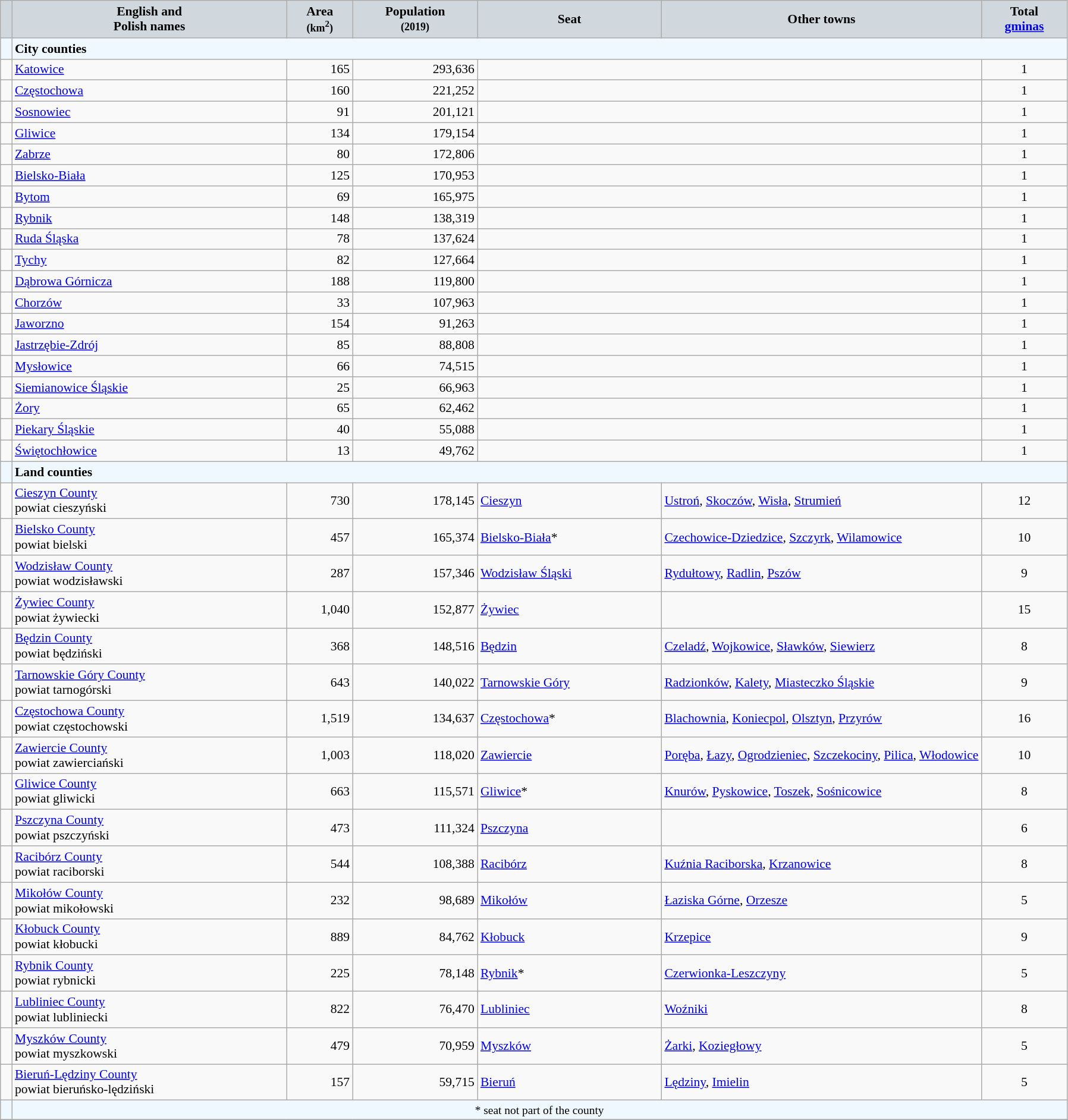<table class="wikitable sortable" style="font-size:90%">
<tr bgcolor="D0D8DD">
<td></td>
<td align="center"><strong>English and<br> Polish names</strong></td>
<td align="center"><strong>Area<br> <small>(km<sup>2</sup>)</small></strong></td>
<td align="center"><strong>Population<br> <small>(2019)</small></strong></td>
<td align="center"><strong>Seat</strong></td>
<td width="30%" align="center"><strong>Other towns</strong></td>
<td align="center"><strong>Total<br> <a href='#'>gminas</a></strong></td>
</tr>
<tr bgcolor="F0F8FF">
<td></td>
<td colspan=6><strong>City counties</strong></td>
</tr>
<tr>
<td style="text-align:center"></td>
<td><a href='#'>Katowice</a></td>
<td align="right">165</td>
<td align="right">293,636</td>
<td colspan=2></td>
<td align="center">1</td>
</tr>
<tr>
<td style="text-align:center"></td>
<td><a href='#'>Częstochowa</a></td>
<td align="right">160</td>
<td align="right">221,252</td>
<td colspan=2></td>
<td align="center">1</td>
</tr>
<tr>
<td style="text-align:center"></td>
<td><a href='#'>Sosnowiec</a></td>
<td align="right">91</td>
<td align="right">201,121</td>
<td colspan=2></td>
<td align="center">1</td>
</tr>
<tr>
<td style="text-align:center"></td>
<td><a href='#'>Gliwice</a></td>
<td align="right">134</td>
<td align="right">179,154</td>
<td colspan=2></td>
<td align="center">1</td>
</tr>
<tr>
<td style="text-align:center"></td>
<td><a href='#'>Zabrze</a></td>
<td align="right">80</td>
<td align="right">172,806</td>
<td colspan=2></td>
<td align="center">1</td>
</tr>
<tr>
<td style="text-align:center"></td>
<td><a href='#'>Bielsko-Biała</a></td>
<td align="right">125</td>
<td align="right">170,953</td>
<td colspan=2></td>
<td align="center">1</td>
</tr>
<tr>
<td style="text-align:center"></td>
<td><a href='#'>Bytom</a></td>
<td align="right">69</td>
<td align="right">165,975</td>
<td colspan=2></td>
<td align="center">1</td>
</tr>
<tr>
<td style="text-align:center"></td>
<td><a href='#'>Rybnik</a></td>
<td align="right">148</td>
<td align="right">138,319</td>
<td colspan=2></td>
<td align="center">1</td>
</tr>
<tr>
<td style="text-align:center"></td>
<td><a href='#'>Ruda Śląska</a></td>
<td align="right">78</td>
<td align="right">137,624</td>
<td colspan=2></td>
<td align="center">1</td>
</tr>
<tr>
<td style="text-align:center"></td>
<td><a href='#'>Tychy</a></td>
<td align="right">82</td>
<td align="right">127,664</td>
<td colspan=2></td>
<td align="center">1</td>
</tr>
<tr>
<td style="text-align:center"></td>
<td><a href='#'>Dąbrowa Górnicza</a></td>
<td align="right">188</td>
<td align="right">119,800</td>
<td colspan=2></td>
<td align="center">1</td>
</tr>
<tr>
<td style="text-align:center"></td>
<td><a href='#'>Chorzów</a></td>
<td align="right">33</td>
<td align="right">107,963</td>
<td colspan=2></td>
<td align="center">1</td>
</tr>
<tr>
<td style="text-align:center"></td>
<td><a href='#'>Jaworzno</a></td>
<td align="right">154</td>
<td align="right">91,263</td>
<td colspan=2></td>
<td align="center">1</td>
</tr>
<tr>
<td style="text-align:center"></td>
<td><a href='#'>Jastrzębie-Zdrój</a></td>
<td align="right">85</td>
<td align="right">88,808</td>
<td colspan=2></td>
<td align="center">1</td>
</tr>
<tr>
<td style="text-align:center"></td>
<td><a href='#'>Mysłowice</a></td>
<td align="right">66</td>
<td align="right">74,515</td>
<td colspan=2></td>
<td align="center">1</td>
</tr>
<tr>
<td style="text-align:center"></td>
<td><a href='#'>Siemianowice Śląskie</a></td>
<td align="right">25</td>
<td align="right">66,963</td>
<td colspan=2></td>
<td align="center">1</td>
</tr>
<tr>
<td style="text-align:center"></td>
<td><a href='#'>Żory</a></td>
<td align="right">65</td>
<td align="right">62,462</td>
<td colspan=2></td>
<td align="center">1</td>
</tr>
<tr>
<td style="text-align:center"></td>
<td><a href='#'>Piekary Śląskie</a></td>
<td align="right">40</td>
<td align="right">55,088</td>
<td colspan=2></td>
<td align="center">1</td>
</tr>
<tr>
<td style="text-align:center"></td>
<td><a href='#'>Świętochłowice</a></td>
<td align="right">13</td>
<td align="right">49,762</td>
<td colspan=2></td>
<td align="center">1</td>
</tr>
<tr bgcolor="F0F8FF">
<td></td>
<td colspan=6><strong>Land counties</strong></td>
</tr>
<tr>
<td></td>
<td><a href='#'>Cieszyn County</a><br> powiat cieszyński</td>
<td align="right">730</td>
<td align="right">178,145</td>
<td><a href='#'>Cieszyn</a></td>
<td><a href='#'>Ustroń</a>, <a href='#'>Skoczów</a>, <a href='#'>Wisła</a>, <a href='#'>Strumień</a></td>
<td align="center">12</td>
</tr>
<tr>
<td></td>
<td><a href='#'>Bielsko County</a><br> powiat bielski</td>
<td align="right">457</td>
<td align="right">165,374</td>
<td><a href='#'>Bielsko-Biała</a>*</td>
<td><a href='#'>Czechowice-Dziedzice</a>, <a href='#'>Szczyrk</a>, <a href='#'>Wilamowice</a></td>
<td align="center">10</td>
</tr>
<tr>
<td></td>
<td><a href='#'>Wodzisław County</a><br> powiat wodzisławski</td>
<td align="right">287</td>
<td align="right">157,346</td>
<td><a href='#'>Wodzisław Śląski</a></td>
<td><a href='#'>Rydułtowy</a>, <a href='#'>Radlin</a>, <a href='#'>Pszów</a></td>
<td align="center">9</td>
</tr>
<tr>
<td></td>
<td><a href='#'>Żywiec County</a><br> powiat żywiecki</td>
<td align="right">1,040</td>
<td align="right">152,877</td>
<td><a href='#'>Żywiec</a></td>
<td></td>
<td align="center">15</td>
</tr>
<tr>
<td></td>
<td><a href='#'>Będzin County</a><br> powiat będziński</td>
<td align="right">368</td>
<td align="right">148,516</td>
<td><a href='#'>Będzin</a></td>
<td><a href='#'>Czeladź</a>, <a href='#'>Wojkowice</a>, <a href='#'>Sławków</a>, <a href='#'>Siewierz</a></td>
<td align="center">8</td>
</tr>
<tr>
<td></td>
<td><a href='#'>Tarnowskie Góry County</a><br> powiat tarnogórski</td>
<td align="right">643</td>
<td align="right">140,022</td>
<td><a href='#'>Tarnowskie Góry</a></td>
<td><a href='#'>Radzionków</a>, <a href='#'>Kalety</a>, <a href='#'>Miasteczko Śląskie</a></td>
<td align="center">9</td>
</tr>
<tr>
<td></td>
<td><a href='#'>Częstochowa County</a><br> powiat częstochowski</td>
<td align="right">1,519</td>
<td align="right">134,637</td>
<td><a href='#'>Częstochowa</a>*</td>
<td><a href='#'>Blachownia</a>, <a href='#'>Koniecpol</a>, <a href='#'>Olsztyn</a>, <a href='#'>Przyrów</a></td>
<td align="center">16</td>
</tr>
<tr>
<td></td>
<td><a href='#'>Zawiercie County</a><br> powiat zawierciański</td>
<td align="right">1,003</td>
<td align="right">118,020</td>
<td><a href='#'>Zawiercie</a></td>
<td><a href='#'>Poręba</a>, <a href='#'>Łazy</a>, <a href='#'>Ogrodzieniec</a>, <a href='#'>Szczekociny</a>, <a href='#'>Pilica</a>, <a href='#'>Włodowice</a></td>
<td align="center">10</td>
</tr>
<tr>
<td></td>
<td><a href='#'>Gliwice County</a><br> powiat gliwicki</td>
<td align="right">663</td>
<td align="right">115,571</td>
<td><a href='#'>Gliwice</a>*</td>
<td><a href='#'>Knurów</a>, <a href='#'>Pyskowice</a>, <a href='#'>Toszek</a>, <a href='#'>Sośnicowice</a></td>
<td align="center">8</td>
</tr>
<tr>
<td></td>
<td><a href='#'>Pszczyna County</a><br> powiat pszczyński</td>
<td align="right">473</td>
<td align="right">111,324</td>
<td><a href='#'>Pszczyna</a></td>
<td></td>
<td align="center">6</td>
</tr>
<tr>
<td></td>
<td><a href='#'>Racibórz County</a><br> powiat raciborski</td>
<td align="right">544</td>
<td align="right">108,388</td>
<td><a href='#'>Racibórz</a></td>
<td><a href='#'>Kuźnia Raciborska</a>, <a href='#'>Krzanowice</a></td>
<td align="center">8</td>
</tr>
<tr>
<td></td>
<td><a href='#'>Mikołów County</a><br> powiat mikołowski</td>
<td align="right">232</td>
<td align="right">98,689</td>
<td><a href='#'>Mikołów</a></td>
<td><a href='#'>Łaziska Górne</a>, <a href='#'>Orzesze</a></td>
<td align="center">5</td>
</tr>
<tr>
<td></td>
<td><a href='#'>Kłobuck County</a><br> powiat kłobucki</td>
<td align="right">889</td>
<td align="right">84,762</td>
<td><a href='#'>Kłobuck</a></td>
<td><a href='#'>Krzepice</a></td>
<td align="center">9</td>
</tr>
<tr>
<td></td>
<td><a href='#'>Rybnik County</a><br> powiat rybnicki</td>
<td align="right">225</td>
<td align="right">78,148</td>
<td><a href='#'>Rybnik</a>*</td>
<td><a href='#'>Czerwionka-Leszczyny</a></td>
<td align="center">5</td>
</tr>
<tr>
<td></td>
<td><a href='#'>Lubliniec County</a><br> powiat lubliniecki</td>
<td align="right">822</td>
<td align="right">76,470</td>
<td><a href='#'>Lubliniec</a></td>
<td><a href='#'>Woźniki</a></td>
<td align="center">8</td>
</tr>
<tr>
<td></td>
<td><a href='#'>Myszków County</a><br> powiat myszkowski</td>
<td align="right">479</td>
<td align="right">70,959</td>
<td><a href='#'>Myszków</a></td>
<td><a href='#'>Żarki</a>, <a href='#'>Koziegłowy</a></td>
<td align="center">5</td>
</tr>
<tr>
<td></td>
<td><a href='#'>Bieruń-Lędziny County</a><br> powiat bieruńsko-lędziński</td>
<td align="right">157</td>
<td align="right">59,715</td>
<td><a href='#'>Bieruń</a></td>
<td><a href='#'>Lędziny</a>, <a href='#'>Imielin</a></td>
<td align="center">5</td>
</tr>
<tr bgcolor="F0F8FF">
<td></td>
<td colspan=6 style="text-align:center;font-size:90%">* seat not part of the county</td>
</tr>
<tr>
</tr>
</table>
